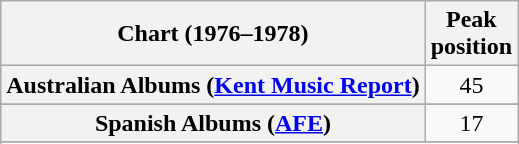<table class="wikitable sortable plainrowheaders" style="text-align:center">
<tr>
<th scope="col">Chart (1976–1978)</th>
<th scope="col">Peak<br>position</th>
</tr>
<tr>
<th scope="row">Australian Albums (<a href='#'>Kent Music Report</a>)</th>
<td>45</td>
</tr>
<tr>
</tr>
<tr>
</tr>
<tr>
</tr>
<tr>
<th scope="row">Spanish Albums (<a href='#'>AFE</a>)</th>
<td style="text-align:center;">17</td>
</tr>
<tr>
</tr>
<tr>
</tr>
</table>
